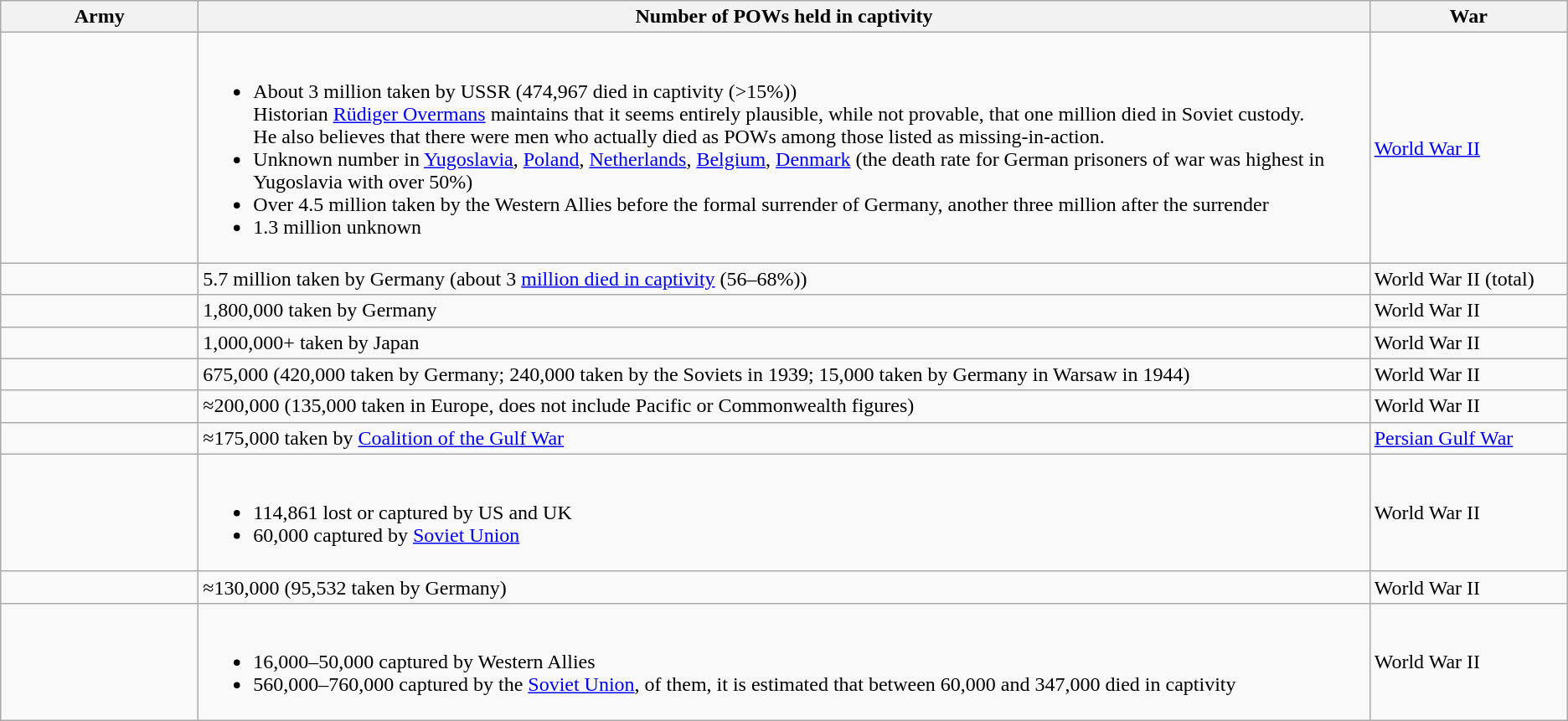<table class="wikitable">
<tr>
<th width=150>Army</th>
<th>Number of POWs held in captivity</th>
<th width=150>War</th>
</tr>
<tr>
<td style="color:#000;"></td>
<td><br><ul><li>About 3 million taken by USSR (474,967 died in captivity (>15%))<br>Historian <a href='#'>Rüdiger Overmans</a> maintains that it seems entirely plausible, while not provable, that one million died in Soviet custody.<br>He also believes that there were men who actually died as POWs among those listed as missing-in-action.</li><li>Unknown number in <a href='#'>Yugoslavia</a>, <a href='#'>Poland</a>, <a href='#'>Netherlands</a>, <a href='#'>Belgium</a>, <a href='#'>Denmark</a> (the death rate for German prisoners of war was highest in Yugoslavia with over 50%)</li><li>Over 4.5 million taken by the Western Allies before the formal surrender of Germany, another three million after the surrender</li><li>1.3 million unknown</li></ul></td>
<td><a href='#'>World War II</a></td>
</tr>
<tr>
<td style="color:#000;"></td>
<td>5.7 million taken by Germany (about 3 <a href='#'>million died in captivity</a> (56–68%))</td>
<td>World War II (total)</td>
</tr>
<tr>
<td style="color:#000;"></td>
<td>1,800,000 taken by Germany</td>
<td>World War II</td>
</tr>
<tr>
<td style="color:#000;"></td>
<td>1,000,000+ taken by Japan</td>
<td>World War II</td>
</tr>
<tr>
<td style="color:#000;"></td>
<td>675,000 (420,000 taken by Germany; 240,000 taken by the Soviets in 1939; 15,000 taken by Germany in Warsaw in 1944)</td>
<td>World War II</td>
</tr>
<tr>
<td style="color:#000;"></td>
<td>≈200,000 (135,000 taken in Europe, does not include Pacific or Commonwealth figures)</td>
<td>World War II</td>
</tr>
<tr>
<td style="color:#000;"></td>
<td>≈175,000 taken by <a href='#'>Coalition of the Gulf War</a></td>
<td><a href='#'>Persian Gulf War</a></td>
</tr>
<tr>
<td style="color:#000;"></td>
<td><br><ul><li>114,861 lost or captured by US and UK</li><li>60,000 captured by <a href='#'>Soviet Union</a></li></ul></td>
<td>World War II</td>
</tr>
<tr>
<td style="color:#000;"></td>
<td>≈130,000 (95,532 taken by Germany)</td>
<td>World War II</td>
</tr>
<tr>
<td style="color:#000;"></td>
<td><br><ul><li>16,000–50,000 captured by Western Allies</li><li>560,000–760,000 captured by the <a href='#'>Soviet Union</a>, of them, it is estimated that between 60,000 and 347,000 died in captivity</li></ul></td>
<td>World War II</td>
</tr>
</table>
